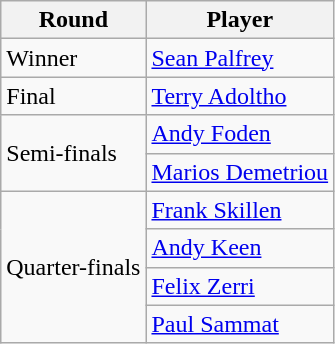<table class="wikitable">
<tr>
<th>Round</th>
<th>Player</th>
</tr>
<tr>
<td rowspan="1">Winner</td>
<td> <a href='#'>Sean Palfrey</a></td>
</tr>
<tr>
<td rowspan="1">Final</td>
<td> <a href='#'>Terry Adoltho</a></td>
</tr>
<tr>
<td rowspan="2">Semi-finals</td>
<td> <a href='#'>Andy Foden</a></td>
</tr>
<tr>
<td> <a href='#'>Marios Demetriou</a></td>
</tr>
<tr>
<td rowspan="4">Quarter-finals</td>
<td> <a href='#'>Frank Skillen</a></td>
</tr>
<tr>
<td> <a href='#'>Andy Keen</a></td>
</tr>
<tr>
<td> <a href='#'>Felix Zerri</a></td>
</tr>
<tr>
<td> <a href='#'>Paul Sammat</a></td>
</tr>
</table>
